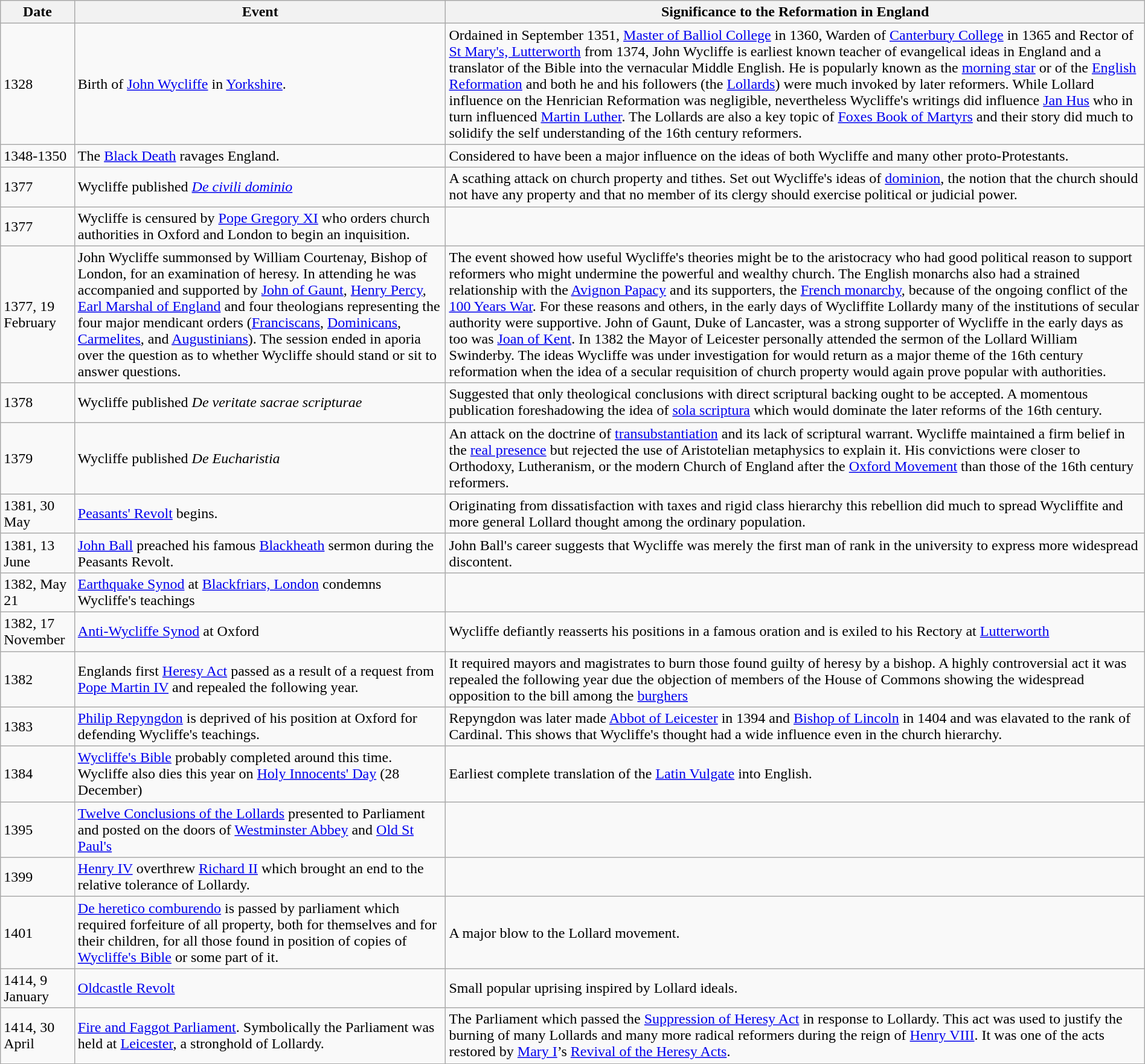<table class="wikitable" width="100%">
<tr>
<th>Date</th>
<th>Event</th>
<th>Significance to the Reformation in England</th>
</tr>
<tr>
<td> 1328</td>
<td>Birth of <a href='#'>John Wycliffe</a> in <a href='#'>Yorkshire</a>.</td>
<td>Ordained in September 1351, <a href='#'>Master of Balliol College</a> in 1360, Warden of <a href='#'>Canterbury College</a> in 1365 and Rector of <a href='#'>St Mary's, Lutterworth</a> from 1374, John Wycliffe is earliest known teacher of evangelical ideas in England and a translator of the Bible into the vernacular Middle English. He is popularly known as the <a href='#'>morning star</a> or   of the <a href='#'>English Reformation</a> and both he and his followers (the <a href='#'>Lollards</a>) were much invoked by later reformers. While Lollard influence on the Henrician Reformation was negligible, nevertheless Wycliffe's writings did influence <a href='#'>Jan Hus</a> who in turn influenced <a href='#'>Martin Luther</a>. The Lollards are also a key topic of <a href='#'>Foxes Book of Martyrs</a> and their story did much to solidify the self understanding of the 16th century reformers.</td>
</tr>
<tr>
<td>1348-1350</td>
<td>The <a href='#'>Black Death</a> ravages England.</td>
<td>Considered to have been a major influence on the ideas of both Wycliffe and many other proto-Protestants.</td>
</tr>
<tr>
<td> 1377</td>
<td>Wycliffe published <em><a href='#'>De civili dominio</a></em></td>
<td>A scathing attack on church property and tithes. Set out Wycliffe's ideas of <a href='#'>dominion</a>, the notion that the church should not have any property and that no member of its clergy should exercise political or judicial power.</td>
</tr>
<tr>
<td>1377</td>
<td>Wycliffe is censured by <a href='#'>Pope Gregory XI</a> who orders church authorities in Oxford and London to begin an inquisition.</td>
<td></td>
</tr>
<tr>
<td>1377, 19 February</td>
<td>John Wycliffe summonsed by William Courtenay, Bishop of London, for an examination of heresy. In attending he was accompanied and supported by <a href='#'>John of Gaunt</a>, <a href='#'>Henry Percy</a>, <a href='#'>Earl Marshal of England</a> and four theologians representing the four major mendicant orders (<a href='#'>Franciscans</a>, <a href='#'>Dominicans</a>, <a href='#'>Carmelites</a>, and <a href='#'>Augustinians</a>). The session ended in aporia over the question as to whether Wycliffe should stand or sit to answer questions.</td>
<td>The event showed how useful Wycliffe's theories might be to the aristocracy who had good political reason to support reformers who might undermine the powerful and wealthy church. The English monarchs also had a strained relationship with the <a href='#'>Avignon Papacy</a> and its supporters, the <a href='#'>French monarchy</a>, because of the ongoing conflict of the <a href='#'>100 Years War</a>. For these reasons and others, in the early days of Wycliffite Lollardy many of the institutions of secular authority were supportive. John of Gaunt, Duke of Lancaster, was a strong supporter of Wycliffe in the early days as too was <a href='#'>Joan of Kent</a>. In 1382 the Mayor of Leicester personally attended the sermon of the Lollard William Swinderby. The ideas Wycliffe was under investigation for would return as a major theme of the 16th century reformation when the idea of a secular requisition of church property would again prove popular with authorities.</td>
</tr>
<tr>
<td> 1378</td>
<td>Wycliffe published <em>De veritate sacrae scripturae</em></td>
<td>Suggested that only theological conclusions with direct scriptural backing ought to be accepted. A momentous publication foreshadowing the idea of <a href='#'>sola scriptura</a> which would dominate the later reforms of the 16th century.</td>
</tr>
<tr>
<td> 1379</td>
<td>Wycliffe published <em>De Eucharistia</em></td>
<td>An attack on the doctrine of <a href='#'>transubstantiation</a> and its lack of scriptural warrant. Wycliffe maintained a firm belief in the <a href='#'>real presence</a> but rejected the use of Aristotelian metaphysics to explain it. His convictions were closer to Orthodoxy, Lutheranism, or the modern Church of England after the <a href='#'>Oxford Movement</a> than those of the 16th century reformers.</td>
</tr>
<tr>
<td>1381, 30 May</td>
<td><a href='#'>Peasants' Revolt</a> begins.</td>
<td>Originating from dissatisfaction with taxes and rigid class hierarchy this rebellion did much to spread Wycliffite and more general Lollard thought among the ordinary population.</td>
</tr>
<tr>
<td>1381, 13 June</td>
<td><a href='#'>John Ball</a> preached his famous <a href='#'>Blackheath</a> sermon during the Peasants Revolt.</td>
<td>John Ball's career suggests that Wycliffe was merely the first man of rank in the university to express more widespread discontent.</td>
</tr>
<tr>
<td>1382, May 21</td>
<td><a href='#'>Earthquake Synod</a> at <a href='#'>Blackfriars, London</a> condemns Wycliffe's teachings</td>
<td></td>
</tr>
<tr>
<td>1382, 17 November</td>
<td><a href='#'>Anti-Wycliffe Synod</a>  at Oxford</td>
<td>Wycliffe defiantly reasserts his positions in a famous oration and is exiled to his Rectory at <a href='#'>Lutterworth</a></td>
</tr>
<tr>
<td>1382</td>
<td>Englands first <a href='#'>Heresy Act</a> passed as a result of a request from <a href='#'>Pope Martin IV</a> and repealed the following year.</td>
<td>It required mayors and magistrates to burn those found guilty of heresy by a bishop. A highly controversial act it was repealed the following year due the objection of members of the House of Commons showing the widespread opposition to the bill among the <a href='#'>burghers</a></td>
</tr>
<tr>
<td> 1383</td>
<td><a href='#'>Philip Repyngdon</a> is deprived of his position at Oxford for defending Wycliffe's teachings.</td>
<td>Repyngdon was later made <a href='#'>Abbot of Leicester</a> in 1394 and <a href='#'>Bishop of Lincoln</a> in 1404 and was elavated to the rank of Cardinal. This shows that Wycliffe's thought had a wide influence even in the church hierarchy.</td>
</tr>
<tr>
<td>1384</td>
<td><a href='#'>Wycliffe's Bible</a> probably completed around this time. Wycliffe also dies this year on <a href='#'>Holy Innocents' Day</a> (28 December)</td>
<td>Earliest complete translation of the <a href='#'>Latin Vulgate</a> into English.</td>
</tr>
<tr>
<td>1395</td>
<td><a href='#'>Twelve Conclusions of the Lollards</a> presented to Parliament and posted on the doors of <a href='#'>Westminster Abbey</a> and <a href='#'>Old St Paul's</a></td>
<td></td>
</tr>
<tr>
<td>1399</td>
<td><a href='#'>Henry IV</a> overthrew <a href='#'>Richard II</a> which brought an end to the relative tolerance of Lollardy.</td>
<td></td>
</tr>
<tr>
<td>1401</td>
<td><a href='#'>De heretico comburendo</a> is passed by parliament which required forfeiture of all property, both for themselves and for their children, for all those found in position of copies of <a href='#'>Wycliffe's Bible</a> or some part of it.</td>
<td>A major blow to the Lollard movement.</td>
</tr>
<tr>
<td>1414, 9 January</td>
<td><a href='#'>Oldcastle Revolt</a></td>
<td>Small popular uprising inspired by Lollard ideals.</td>
</tr>
<tr>
<td>1414, 30 April</td>
<td><a href='#'>Fire and Faggot Parliament</a>. Symbolically the Parliament was held at <a href='#'>Leicester</a>, a stronghold of Lollardy.</td>
<td>The Parliament which passed the <a href='#'>Suppression of Heresy Act</a> in response to Lollardy. This act was used to justify the burning of many Lollards and many more radical reformers during the reign of <a href='#'>Henry VIII</a>. It was one of the acts restored by <a href='#'>Mary I</a>’s <a href='#'>Revival of the Heresy Acts</a>.</td>
</tr>
</table>
